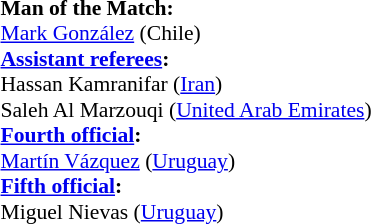<table width=50% style="font-size: 90%">
<tr>
<td><br><strong>Man of the Match:</strong>
<br><a href='#'>Mark González</a> (Chile)<br><strong><a href='#'>Assistant referees</a>:</strong>
<br>Hassan Kamranifar (<a href='#'>Iran</a>)
<br>Saleh Al Marzouqi (<a href='#'>United Arab Emirates</a>)
<br><strong><a href='#'>Fourth official</a>:</strong>
<br><a href='#'>Martín Vázquez</a> (<a href='#'>Uruguay</a>)
<br><strong><a href='#'>Fifth official</a>:</strong>
<br>Miguel Nievas (<a href='#'>Uruguay</a>)</td>
</tr>
</table>
